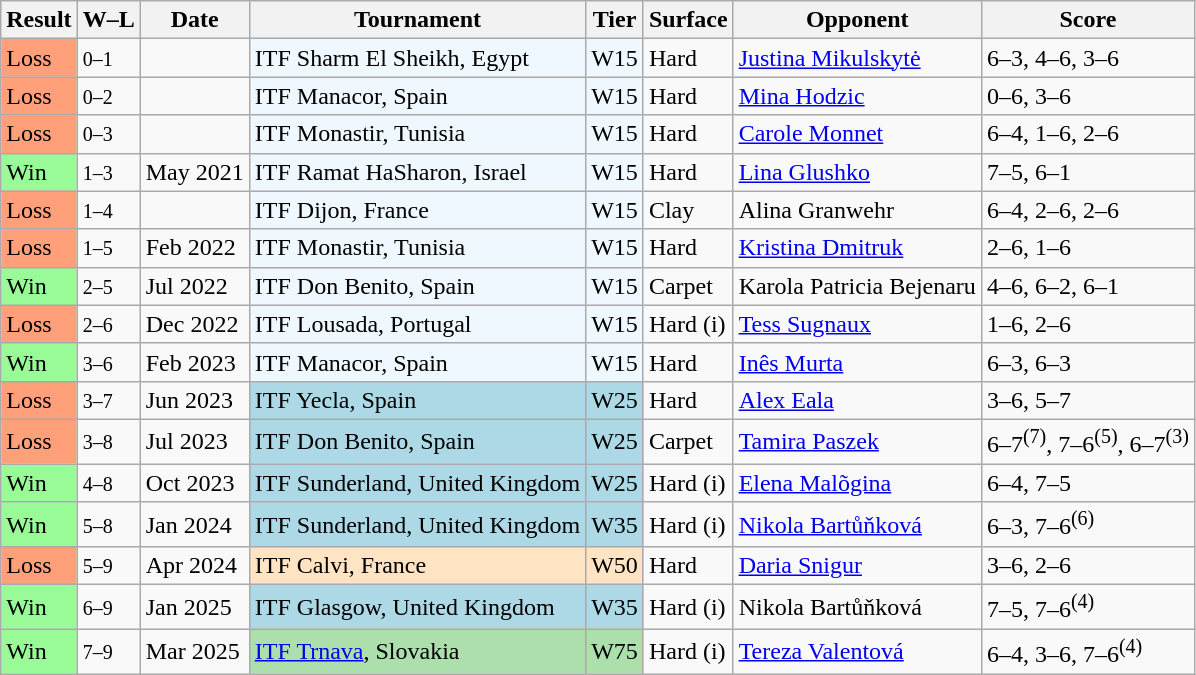<table class="sortable wikitable">
<tr>
<th>Result</th>
<th class="unsortable">W–L</th>
<th>Date</th>
<th>Tournament</th>
<th>Tier</th>
<th>Surface</th>
<th>Opponent</th>
<th class="unsortable">Score</th>
</tr>
<tr>
<td style="background:#ffa07a;">Loss</td>
<td><small>0–1</small></td>
<td></td>
<td style="background:#f0f8ff;">ITF Sharm El Sheikh, Egypt</td>
<td style="background:#f0f8ff;">W15</td>
<td>Hard</td>
<td> <a href='#'>Justina Mikulskytė</a></td>
<td>6–3, 4–6, 3–6</td>
</tr>
<tr>
<td style="background:#ffa07a;">Loss</td>
<td><small>0–2</small></td>
<td></td>
<td style="background:#f0f8ff;">ITF Manacor, Spain</td>
<td style="background:#f0f8ff;">W15</td>
<td>Hard</td>
<td> <a href='#'>Mina Hodzic</a></td>
<td>0–6, 3–6</td>
</tr>
<tr>
<td style="background:#ffa07a;">Loss</td>
<td><small>0–3</small></td>
<td></td>
<td style="background:#f0f8ff;">ITF Monastir, Tunisia</td>
<td style="background:#f0f8ff;">W15</td>
<td>Hard</td>
<td> <a href='#'>Carole Monnet</a></td>
<td>6–4, 1–6, 2–6</td>
</tr>
<tr>
<td style="background:#98fb98;">Win</td>
<td><small>1–3</small></td>
<td>May 2021</td>
<td style="background:#f0f8ff;">ITF Ramat HaSharon, Israel</td>
<td style="background:#f0f8ff;">W15</td>
<td>Hard</td>
<td> <a href='#'>Lina Glushko</a></td>
<td>7–5, 6–1</td>
</tr>
<tr>
<td style="background:#ffa07a;">Loss</td>
<td><small>1–4</small></td>
<td></td>
<td style="background:#f0f8ff;">ITF Dijon, France</td>
<td style="background:#f0f8ff;">W15</td>
<td>Clay</td>
<td> Alina Granwehr</td>
<td>6–4, 2–6, 2–6</td>
</tr>
<tr>
<td style="background:#ffa07a;">Loss</td>
<td><small>1–5</small></td>
<td>Feb 2022</td>
<td bgcolor=#f0f8ff>ITF Monastir, Tunisia</td>
<td style="background:#f0f8ff;">W15</td>
<td>Hard</td>
<td> <a href='#'>Kristina Dmitruk</a></td>
<td>2–6, 1–6</td>
</tr>
<tr>
<td style="background:#98fb98;">Win</td>
<td><small>2–5</small></td>
<td>Jul 2022</td>
<td style="background:#f0f8ff;">ITF Don Benito, Spain</td>
<td style="background:#f0f8ff;">W15</td>
<td>Carpet</td>
<td> Karola Patricia Bejenaru</td>
<td>4–6, 6–2, 6–1</td>
</tr>
<tr>
<td style="background:#ffa07a;">Loss</td>
<td><small>2–6</small></td>
<td>Dec 2022</td>
<td style="background:#f0f8ff;">ITF Lousada, Portugal</td>
<td style="background:#f0f8ff;">W15</td>
<td>Hard (i)</td>
<td> <a href='#'>Tess Sugnaux</a></td>
<td>1–6, 2–6</td>
</tr>
<tr>
<td style="background:#98fb98;">Win</td>
<td><small>3–6</small></td>
<td>Feb 2023</td>
<td bgcolor=#f0f8ff>ITF Manacor, Spain</td>
<td style="background:#f0f8ff;">W15</td>
<td>Hard</td>
<td> <a href='#'>Inês Murta</a></td>
<td>6–3, 6–3</td>
</tr>
<tr>
<td style="background:#ffa07a;">Loss</td>
<td><small>3–7</small></td>
<td>Jun 2023</td>
<td style="background:lightblue;">ITF Yecla, Spain</td>
<td style="background:lightblue;">W25</td>
<td>Hard</td>
<td> <a href='#'>Alex Eala</a></td>
<td>3–6, 5–7</td>
</tr>
<tr>
<td style="background:#ffa07a;">Loss</td>
<td><small>3–8</small></td>
<td>Jul 2023</td>
<td style="background:lightblue;">ITF Don Benito, Spain</td>
<td style="background:lightblue;">W25</td>
<td>Carpet</td>
<td> <a href='#'>Tamira Paszek</a></td>
<td>6–7<sup>(7)</sup>, 7–6<sup>(5)</sup>, 6–7<sup>(3)</sup></td>
</tr>
<tr>
<td style="background:#98fb98;">Win</td>
<td><small>4–8</small></td>
<td>Oct 2023</td>
<td style="background:lightblue;">ITF Sunderland, United Kingdom</td>
<td style="background:lightblue;">W25</td>
<td>Hard (i)</td>
<td> <a href='#'>Elena Malõgina</a></td>
<td>6–4, 7–5</td>
</tr>
<tr>
<td style="background:#98fb98;">Win</td>
<td><small>5–8</small></td>
<td>Jan 2024</td>
<td style="background:lightblue;">ITF Sunderland, United Kingdom</td>
<td style="background:lightblue;">W35</td>
<td>Hard (i)</td>
<td> <a href='#'>Nikola Bartůňková</a></td>
<td>6–3, 7–6<sup>(6)</sup></td>
</tr>
<tr>
<td style="background:#ffa07a;">Loss</td>
<td><small>5–9</small></td>
<td>Apr 2024</td>
<td style="background:#ffe4c4;">ITF Calvi, France</td>
<td style="background:#ffe4c4;">W50</td>
<td>Hard</td>
<td> <a href='#'>Daria Snigur</a></td>
<td>3–6, 2–6</td>
</tr>
<tr>
<td style="background:#98fb98;">Win</td>
<td><small>6–9</small></td>
<td>Jan 2025</td>
<td style="background:lightblue;">ITF Glasgow, United Kingdom</td>
<td style="background:lightblue;">W35</td>
<td>Hard (i)</td>
<td> Nikola Bartůňková</td>
<td>7–5, 7–6<sup>(4)</sup></td>
</tr>
<tr>
<td style="background:#98fb98;">Win</td>
<td><small>7–9</small></td>
<td>Mar 2025</td>
<td style="background:#addfad;"><a href='#'>ITF Trnava</a>, Slovakia</td>
<td style="background:#addfad;">W75</td>
<td>Hard (i)</td>
<td> <a href='#'>Tereza Valentová</a></td>
<td>6–4, 3–6, 7–6<sup>(4)</sup></td>
</tr>
</table>
